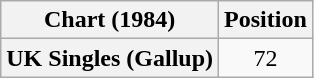<table class="wikitable plainrowheaders">
<tr>
<th>Chart (1984)</th>
<th>Position</th>
</tr>
<tr>
<th scope="row">UK Singles (Gallup)</th>
<td align="center">72</td>
</tr>
</table>
